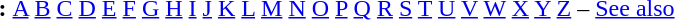<table id="toc" border="0">
<tr>
<th>:</th>
<td><a href='#'>A</a> <a href='#'>B</a> <a href='#'>C</a> <a href='#'>D</a> <a href='#'>E</a> <a href='#'>F</a> <a href='#'>G</a> <a href='#'>H</a> <a href='#'>I</a> <a href='#'>J</a> <a href='#'>K</a> <a href='#'>L</a> <a href='#'>M</a> <a href='#'>N</a> <a href='#'>O</a> <a href='#'>P</a> <a href='#'>Q</a> <a href='#'>R</a> <a href='#'>S</a> <a href='#'>T</a> <a href='#'>U</a> <a href='#'>V</a> <a href='#'>W</a> <a href='#'>X</a> <a href='#'>Y</a> <a href='#'>Z</a> – <a href='#'>See also</a></td>
</tr>
</table>
